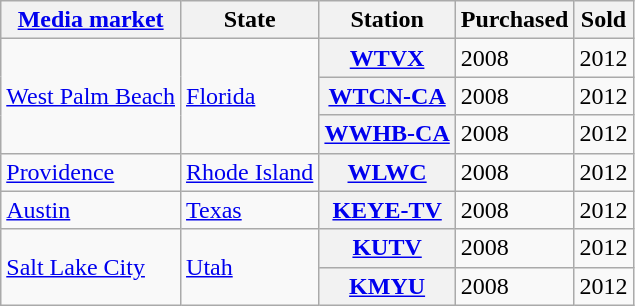<table class="wikitable sortable">
<tr>
<th scope="col"><a href='#'>Media market</a></th>
<th scope="col">State</th>
<th scope="col">Station</th>
<th scope="col">Purchased</th>
<th scope="col">Sold</th>
</tr>
<tr>
<td rowspan="3"><a href='#'>West Palm Beach</a></td>
<td rowspan="3"><a href='#'>Florida</a></td>
<th><a href='#'>WTVX</a></th>
<td>2008</td>
<td>2012</td>
</tr>
<tr>
<th><a href='#'>WTCN-CA</a></th>
<td>2008</td>
<td>2012</td>
</tr>
<tr>
<th><a href='#'>WWHB-CA</a></th>
<td>2008</td>
<td>2012</td>
</tr>
<tr>
<td><a href='#'>Providence</a></td>
<td><a href='#'>Rhode Island</a></td>
<th><a href='#'>WLWC</a></th>
<td>2008</td>
<td>2012</td>
</tr>
<tr>
<td><a href='#'>Austin</a></td>
<td><a href='#'>Texas</a></td>
<th><a href='#'>KEYE-TV</a></th>
<td>2008</td>
<td>2012</td>
</tr>
<tr>
<td rowspan="2"><a href='#'>Salt Lake City</a></td>
<td rowspan="2"><a href='#'>Utah</a></td>
<th><a href='#'>KUTV</a></th>
<td>2008</td>
<td>2012</td>
</tr>
<tr>
<th><a href='#'>KMYU</a></th>
<td>2008</td>
<td>2012</td>
</tr>
</table>
